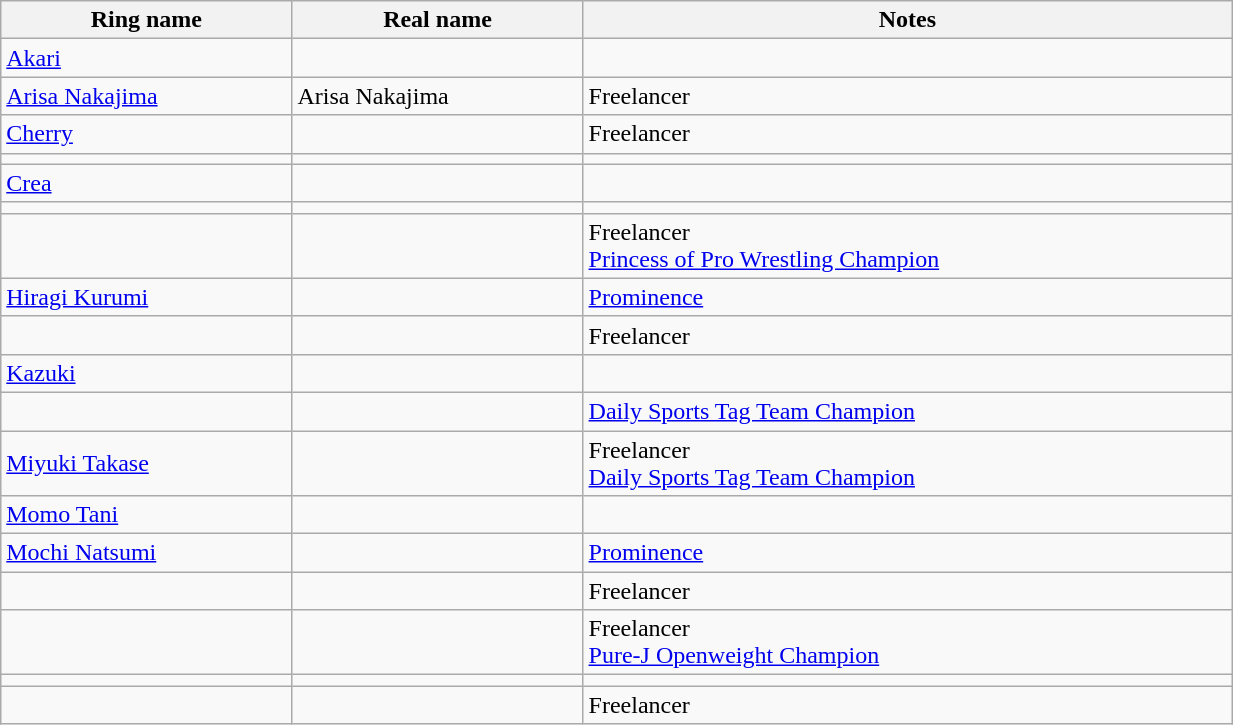<table class="wikitable sortable" align="left center" style="width:65%;">
<tr>
<th width:15%;">Ring name</th>
<th width:15%;">Real name</th>
<th width:25%;">Notes</th>
</tr>
<tr>
<td><a href='#'>Akari</a></td>
<td></td>
<td></td>
</tr>
<tr>
<td><a href='#'>Arisa Nakajima</a></td>
<td>Arisa Nakajima</td>
<td>Freelancer</td>
</tr>
<tr>
<td><a href='#'>Cherry</a></td>
<td></td>
<td>Freelancer</td>
</tr>
<tr>
<td></td>
<td></td>
<td></td>
</tr>
<tr>
<td><a href='#'>Crea</a></td>
<td></td>
<td></td>
</tr>
<tr>
<td></td>
<td></td>
<td></td>
</tr>
<tr>
<td></td>
<td></td>
<td>Freelancer<br><a href='#'>Princess of Pro Wrestling Champion</a></td>
</tr>
<tr>
<td><a href='#'>Hiragi Kurumi</a></td>
<td></td>
<td><a href='#'>Prominence</a></td>
</tr>
<tr>
<td></td>
<td></td>
<td>Freelancer</td>
</tr>
<tr>
<td><a href='#'>Kazuki</a></td>
<td></td>
<td></td>
</tr>
<tr>
<td></td>
<td></td>
<td><a href='#'>Daily Sports Tag Team Champion</a></td>
</tr>
<tr>
<td><a href='#'>Miyuki Takase</a></td>
<td></td>
<td>Freelancer<br><a href='#'>Daily Sports Tag Team Champion</a></td>
</tr>
<tr>
<td><a href='#'>Momo Tani</a></td>
<td></td>
<td></td>
</tr>
<tr>
<td><a href='#'>Mochi Natsumi</a></td>
<td></td>
<td><a href='#'>Prominence</a></td>
</tr>
<tr>
<td></td>
<td></td>
<td>Freelancer</td>
</tr>
<tr>
<td></td>
<td></td>
<td>Freelancer<br><a href='#'>Pure-J Openweight Champion</a></td>
</tr>
<tr>
<td></td>
<td></td>
<td></td>
</tr>
<tr>
<td></td>
<td></td>
<td>Freelancer</td>
</tr>
</table>
